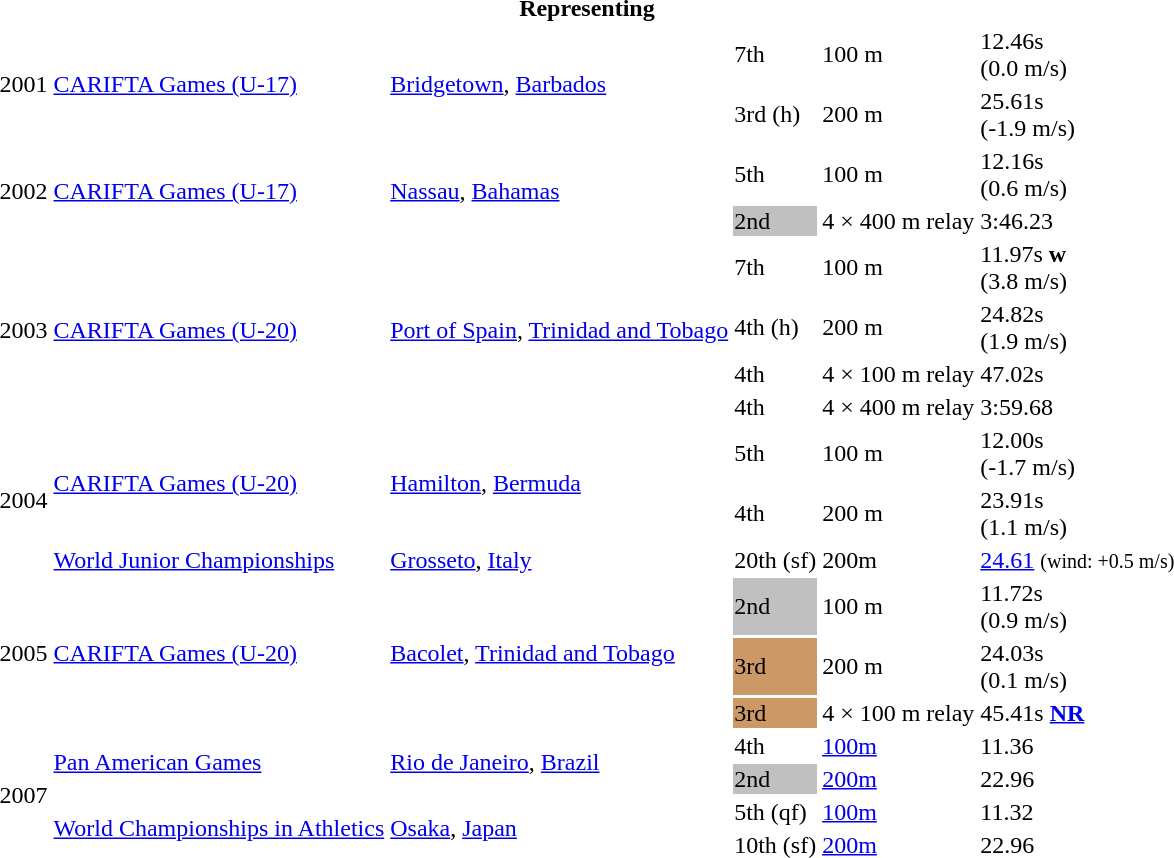<table>
<tr>
<th colspan="6">Representing </th>
</tr>
<tr>
<td rowspan = "2">2001</td>
<td rowspan = "2"><a href='#'>CARIFTA Games (U-17)</a></td>
<td rowspan = "2"><a href='#'>Bridgetown</a>, <a href='#'>Barbados</a></td>
<td>7th</td>
<td>100 m</td>
<td>12.46s <br> (0.0 m/s)</td>
</tr>
<tr>
<td>3rd (h)</td>
<td>200 m</td>
<td>25.61s <br> (-1.9 m/s)</td>
</tr>
<tr>
<td rowspan = "2">2002</td>
<td rowspan = "2"><a href='#'>CARIFTA Games (U-17)</a></td>
<td rowspan = "2"><a href='#'>Nassau</a>, <a href='#'>Bahamas</a></td>
<td>5th</td>
<td>100 m</td>
<td>12.16s <br> (0.6 m/s)</td>
</tr>
<tr>
<td bgcolor=silver>2nd</td>
<td>4 × 400 m relay</td>
<td>3:46.23</td>
</tr>
<tr>
<td rowspan = "4">2003</td>
<td rowspan = "4"><a href='#'>CARIFTA Games (U-20)</a></td>
<td rowspan = "4"><a href='#'>Port of Spain</a>, <a href='#'>Trinidad and Tobago</a></td>
<td>7th</td>
<td>100 m</td>
<td>11.97s <strong>w</strong> <br> (3.8 m/s)</td>
</tr>
<tr>
<td>4th (h)</td>
<td>200 m</td>
<td>24.82s <br> (1.9 m/s)</td>
</tr>
<tr>
<td>4th</td>
<td>4 × 100 m relay</td>
<td>47.02s</td>
</tr>
<tr>
<td>4th</td>
<td>4 × 400 m relay</td>
<td>3:59.68</td>
</tr>
<tr>
<td rowspan = "3">2004</td>
<td rowspan = "2"><a href='#'>CARIFTA Games (U-20)</a></td>
<td rowspan = "2"><a href='#'>Hamilton</a>, <a href='#'>Bermuda</a></td>
<td>5th</td>
<td>100 m</td>
<td>12.00s  <br> (-1.7 m/s)</td>
</tr>
<tr>
<td>4th</td>
<td>200 m</td>
<td>23.91s  <br> (1.1 m/s)</td>
</tr>
<tr>
<td><a href='#'>World Junior Championships</a></td>
<td><a href='#'>Grosseto</a>, <a href='#'>Italy</a></td>
<td>20th (sf)</td>
<td>200m</td>
<td><a href='#'>24.61</a> <small>(wind: +0.5 m/s)</small></td>
</tr>
<tr>
<td rowspan = "3">2005</td>
<td rowspan = "3"><a href='#'>CARIFTA Games (U-20)</a></td>
<td rowspan = "3"><a href='#'>Bacolet</a>, <a href='#'>Trinidad and Tobago</a></td>
<td bgcolor=silver>2nd</td>
<td>100 m</td>
<td>11.72s <br> (0.9 m/s)</td>
</tr>
<tr>
<td bgcolor=cc9966>3rd</td>
<td>200 m</td>
<td>24.03s <br> (0.1 m/s)</td>
</tr>
<tr>
<td bgcolor=cc9966>3rd</td>
<td>4 × 100 m relay</td>
<td>45.41s <strong><a href='#'>NR</a></strong></td>
</tr>
<tr>
<td rowspan=4>2007</td>
<td rowspan=2><a href='#'>Pan American Games</a></td>
<td rowspan=2><a href='#'>Rio de Janeiro</a>, <a href='#'>Brazil</a></td>
<td>4th</td>
<td><a href='#'>100m</a></td>
<td>11.36</td>
</tr>
<tr>
<td bgcolor=Silver>2nd</td>
<td><a href='#'>200m</a></td>
<td>22.96 </td>
</tr>
<tr>
<td rowspan=2><a href='#'>World Championships in Athletics</a></td>
<td rowspan=2><a href='#'>Osaka</a>, <a href='#'>Japan</a></td>
<td>5th (qf)</td>
<td><a href='#'>100m</a></td>
<td>11.32</td>
</tr>
<tr>
<td>10th (sf)</td>
<td><a href='#'>200m</a></td>
<td>22.96</td>
</tr>
<tr>
</tr>
</table>
